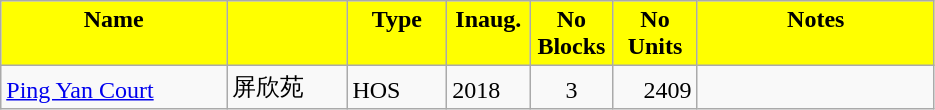<table class="wikitable">
<tr style="font-weight:bold;background-color:yellow" align="center">
<td width="143.25" Height="12.75" valign="top">Name</td>
<td width="72.75" valign="top"></td>
<td width="59.25" valign="top">Type</td>
<td width="48" valign="top">Inaug.</td>
<td width="48" valign="top">No Blocks</td>
<td width="48.75" valign="top">No Units</td>
<td width="150.75" valign="top">Notes</td>
</tr>
<tr valign="bottom">
<td Height="12.75"><a href='#'>Ping Yan Court</a></td>
<td>屏欣苑</td>
<td>HOS</td>
<td>2018</td>
<td align="center">3</td>
<td align="right">2409</td>
<td></td>
</tr>
</table>
